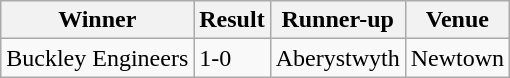<table class="wikitable">
<tr>
<th>Winner</th>
<th>Result</th>
<th>Runner-up</th>
<th>Venue</th>
</tr>
<tr>
<td>Buckley Engineers</td>
<td>1-0</td>
<td>Aberystwyth</td>
<td>Newtown</td>
</tr>
</table>
